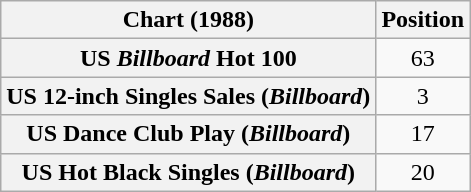<table class="wikitable sortable plainrowheaders" style="text-align:center">
<tr>
<th>Chart (1988)</th>
<th>Position</th>
</tr>
<tr>
<th scope="row">US <em>Billboard</em> Hot 100</th>
<td>63</td>
</tr>
<tr>
<th scope="row">US 12-inch Singles Sales (<em>Billboard</em>)</th>
<td>3</td>
</tr>
<tr>
<th scope="row">US Dance Club Play (<em>Billboard</em>)</th>
<td>17</td>
</tr>
<tr>
<th scope="row">US Hot Black Singles (<em>Billboard</em>)</th>
<td>20</td>
</tr>
</table>
